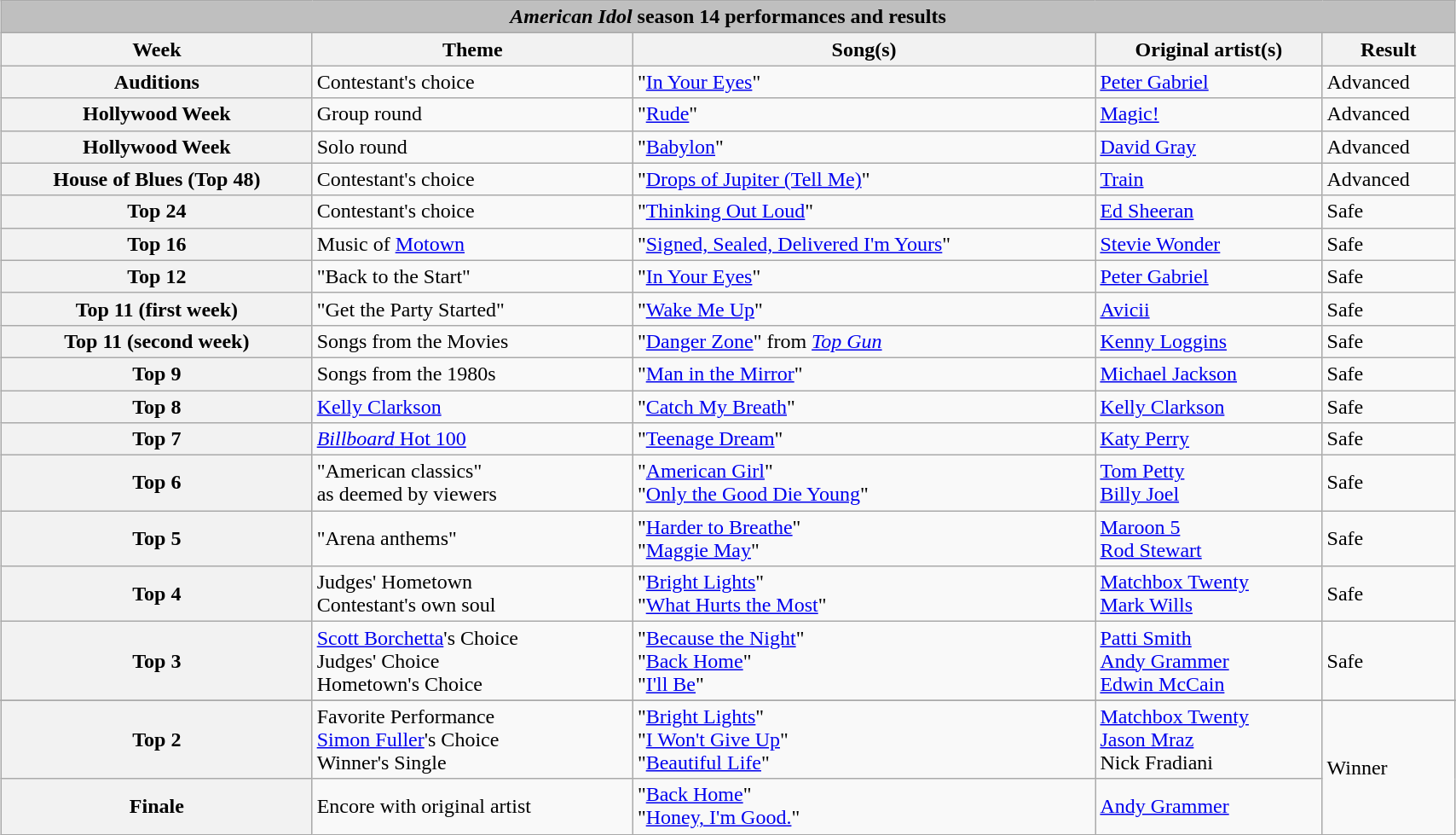<table class="wikitable collapsible autocollapse" style="width:90%; margin:1em auto 1em auto;">
<tr>
<th colspan="6" style="background:#BFBFBF;"><em>American Idol</em> season 14 performances and results</th>
</tr>
<tr>
<th scope="col">Week</th>
<th scope="col">Theme</th>
<th scope="col">Song(s)</th>
<th scope="col">Original artist(s)</th>
<th scope="col">Result</th>
</tr>
<tr>
<th scope="row">Auditions</th>
<td>Contestant's choice</td>
<td>"<a href='#'>In Your Eyes</a>"</td>
<td><a href='#'>Peter Gabriel</a></td>
<td>Advanced</td>
</tr>
<tr>
<th scope="row">Hollywood Week</th>
<td>Group round</td>
<td>"<a href='#'>Rude</a>"</td>
<td><a href='#'>Magic!</a></td>
<td>Advanced</td>
</tr>
<tr>
<th scope="row">Hollywood Week</th>
<td>Solo round</td>
<td>"<a href='#'>Babylon</a>"</td>
<td><a href='#'>David Gray</a></td>
<td>Advanced</td>
</tr>
<tr>
<th scope="row">House of Blues (Top 48)</th>
<td>Contestant's choice</td>
<td>"<a href='#'>Drops of Jupiter (Tell Me)</a>"</td>
<td><a href='#'>Train</a></td>
<td>Advanced</td>
</tr>
<tr>
<th scope="row">Top 24</th>
<td>Contestant's choice</td>
<td>"<a href='#'>Thinking Out Loud</a>"</td>
<td><a href='#'>Ed Sheeran</a></td>
<td>Safe</td>
</tr>
<tr>
<th scope="row">Top 16</th>
<td>Music of <a href='#'>Motown</a></td>
<td>"<a href='#'>Signed, Sealed, Delivered I'm Yours</a>"</td>
<td><a href='#'>Stevie Wonder</a></td>
<td>Safe</td>
</tr>
<tr>
<th scope="row">Top 12</th>
<td>"Back to the Start"</td>
<td>"<a href='#'>In Your Eyes</a>"</td>
<td><a href='#'>Peter Gabriel</a></td>
<td>Safe</td>
</tr>
<tr>
<th scope="row">Top 11 (first week)</th>
<td>"Get the Party Started"</td>
<td>"<a href='#'>Wake Me Up</a>"</td>
<td><a href='#'>Avicii</a></td>
<td>Safe</td>
</tr>
<tr>
<th scope="row">Top 11 (second week)</th>
<td>Songs from the Movies</td>
<td>"<a href='#'>Danger Zone</a>" from <em><a href='#'>Top Gun</a></em></td>
<td><a href='#'>Kenny Loggins</a></td>
<td>Safe</td>
</tr>
<tr>
<th scope="row">Top 9</th>
<td>Songs from the 1980s</td>
<td>"<a href='#'>Man in the Mirror</a>"</td>
<td><a href='#'>Michael Jackson</a></td>
<td>Safe</td>
</tr>
<tr>
<th scope="row">Top 8</th>
<td><a href='#'>Kelly Clarkson</a></td>
<td>"<a href='#'>Catch My Breath</a>"</td>
<td><a href='#'>Kelly Clarkson</a></td>
<td>Safe</td>
</tr>
<tr>
<th scope="row">Top 7</th>
<td><a href='#'><em>Billboard</em> Hot 100</a></td>
<td>"<a href='#'>Teenage Dream</a>"</td>
<td><a href='#'>Katy Perry</a></td>
<td>Safe</td>
</tr>
<tr>
<th scope="row">Top 6</th>
<td>"American classics"<br>as deemed by viewers</td>
<td>"<a href='#'>American Girl</a>"<br>"<a href='#'>Only the Good Die Young</a>"</td>
<td><a href='#'>Tom Petty</a><br><a href='#'>Billy Joel</a></td>
<td>Safe</td>
</tr>
<tr>
<th scope="row">Top 5</th>
<td>"Arena anthems"</td>
<td>"<a href='#'>Harder to Breathe</a>"<br>"<a href='#'>Maggie May</a>"</td>
<td><a href='#'>Maroon 5</a><br><a href='#'>Rod Stewart</a></td>
<td>Safe</td>
</tr>
<tr>
<th scope="row">Top 4</th>
<td>Judges' Hometown<br>Contestant's own soul</td>
<td>"<a href='#'>Bright Lights</a>"<br>"<a href='#'>What Hurts the Most</a>"</td>
<td><a href='#'>Matchbox Twenty</a><br><a href='#'>Mark Wills</a></td>
<td>Safe</td>
</tr>
<tr>
<th scope="row">Top 3</th>
<td><a href='#'>Scott Borchetta</a>'s Choice<br>Judges' Choice<br>Hometown's Choice</td>
<td>"<a href='#'>Because the Night</a>"<br>"<a href='#'>Back Home</a>"<br>"<a href='#'>I'll Be</a>"</td>
<td><a href='#'>Patti Smith</a><br><a href='#'>Andy Grammer</a><br><a href='#'>Edwin McCain</a></td>
<td>Safe</td>
</tr>
<tr>
</tr>
<tr>
<th scope="row">Top 2</th>
<td>Favorite Performance<br><a href='#'>Simon Fuller</a>'s Choice<br>Winner's Single</td>
<td>"<a href='#'>Bright Lights</a>"<br>"<a href='#'>I Won't Give Up</a>"<br>"<a href='#'>Beautiful Life</a>"</td>
<td><a href='#'>Matchbox Twenty</a><br><a href='#'>Jason Mraz</a><br>Nick Fradiani</td>
<td rowspan="2">Winner</td>
</tr>
<tr>
<th scope="row">Finale</th>
<td>Encore with original artist</td>
<td>"<a href='#'>Back Home</a>"<br>"<a href='#'>Honey, I'm Good.</a>"</td>
<td><a href='#'>Andy Grammer</a></td>
</tr>
</table>
